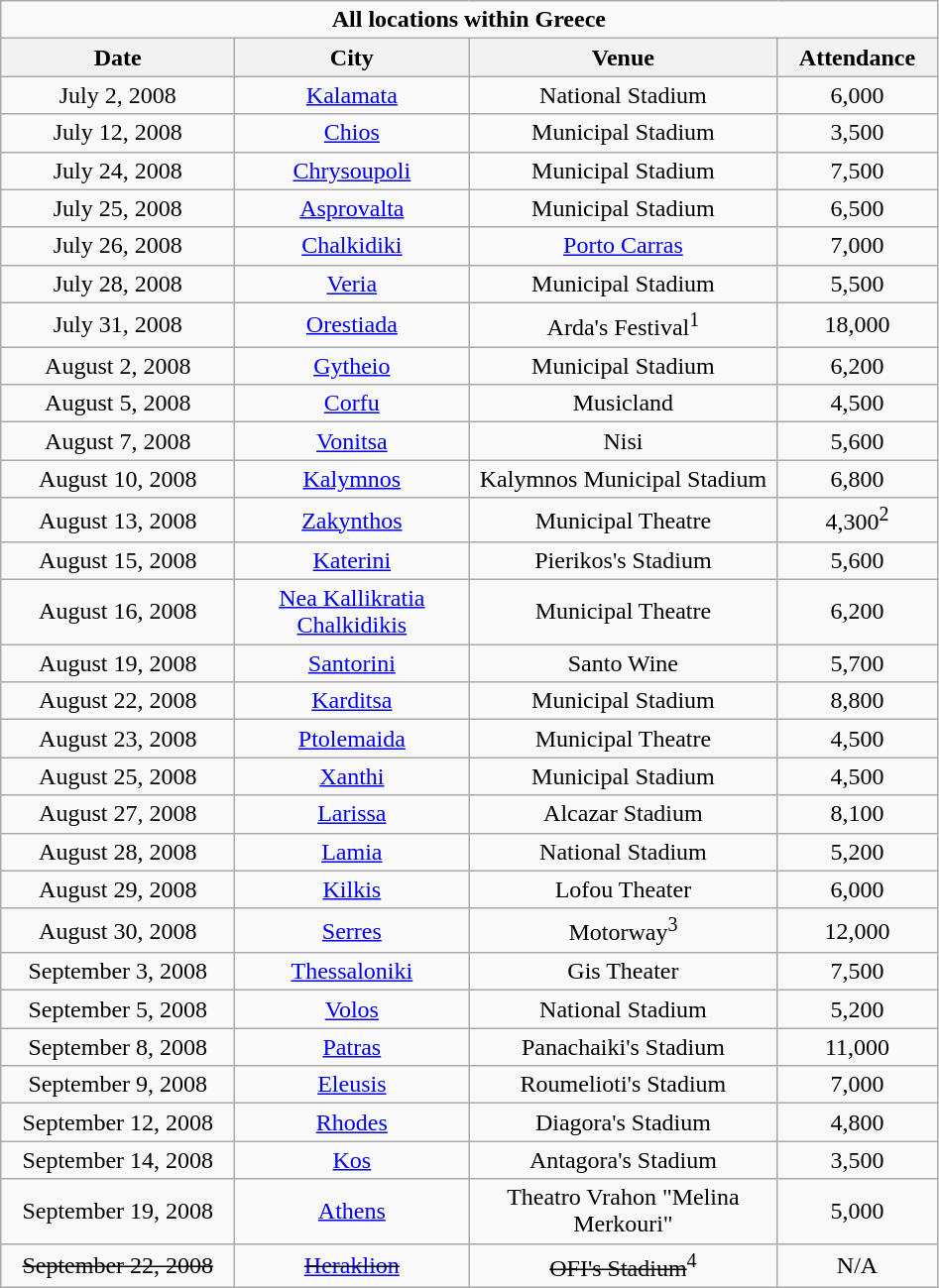<table class="wikitable" style="text-align:center;">
<tr>
<td colspan=5><strong>All locations within Greece</strong></td>
</tr>
<tr>
<th width="150">Date</th>
<th width="150">City</th>
<th width="200">Venue</th>
<th width="100">Attendance</th>
</tr>
<tr>
<td>July 2, 2008</td>
<td><a href='#'>Kalamata</a></td>
<td>National Stadium</td>
<td>6,000</td>
</tr>
<tr>
<td>July 12, 2008</td>
<td><a href='#'>Chios</a></td>
<td>Municipal Stadium</td>
<td>3,500</td>
</tr>
<tr>
<td>July 24, 2008</td>
<td><a href='#'>Chrysoupoli</a></td>
<td>Municipal Stadium</td>
<td>7,500</td>
</tr>
<tr>
<td>July 25, 2008</td>
<td><a href='#'>Asprovalta</a></td>
<td>Municipal Stadium</td>
<td>6,500</td>
</tr>
<tr>
<td>July 26, 2008</td>
<td><a href='#'>Chalkidiki</a></td>
<td><a href='#'>Porto Carras</a></td>
<td>7,000</td>
</tr>
<tr>
<td>July 28, 2008</td>
<td><a href='#'>Veria</a></td>
<td>Municipal Stadium</td>
<td>5,500</td>
</tr>
<tr>
<td>July 31, 2008</td>
<td><a href='#'>Orestiada</a></td>
<td>Arda's Festival<sup>1</sup></td>
<td>18,000</td>
</tr>
<tr>
<td>August 2, 2008</td>
<td><a href='#'>Gytheio</a></td>
<td>Municipal Stadium</td>
<td>6,200</td>
</tr>
<tr>
<td>August 5, 2008</td>
<td><a href='#'>Corfu</a></td>
<td>Musicland</td>
<td>4,500</td>
</tr>
<tr>
<td>August 7, 2008</td>
<td><a href='#'>Vonitsa</a></td>
<td>Nisi</td>
<td>5,600</td>
</tr>
<tr>
<td>August 10, 2008</td>
<td><a href='#'>Kalymnos</a></td>
<td>Kalymnos Municipal Stadium</td>
<td>6,800</td>
</tr>
<tr>
<td>August 13, 2008</td>
<td><a href='#'>Zakynthos</a></td>
<td>Municipal Theatre</td>
<td>4,300<sup>2</sup></td>
</tr>
<tr>
<td>August 15, 2008</td>
<td><a href='#'>Katerini</a></td>
<td>Pierikos's Stadium</td>
<td>5,600</td>
</tr>
<tr>
<td>August 16, 2008</td>
<td><a href='#'>Nea Kallikratia Chalkidikis</a></td>
<td>Municipal Theatre</td>
<td>6,200</td>
</tr>
<tr>
<td>August 19, 2008</td>
<td><a href='#'>Santorini</a></td>
<td>Santo Wine</td>
<td>5,700</td>
</tr>
<tr>
<td>August 22, 2008</td>
<td><a href='#'>Karditsa</a></td>
<td>Municipal Stadium</td>
<td>8,800</td>
</tr>
<tr>
<td>August 23, 2008</td>
<td><a href='#'>Ptolemaida</a></td>
<td>Municipal Theatre</td>
<td>4,500</td>
</tr>
<tr>
<td>August 25, 2008</td>
<td><a href='#'>Xanthi</a></td>
<td>Municipal Stadium</td>
<td>4,500</td>
</tr>
<tr>
<td>August 27, 2008</td>
<td><a href='#'>Larissa</a></td>
<td>Alcazar Stadium</td>
<td>8,100</td>
</tr>
<tr>
<td>August 28, 2008</td>
<td><a href='#'>Lamia</a></td>
<td>National Stadium</td>
<td>5,200</td>
</tr>
<tr>
<td>August 29, 2008</td>
<td><a href='#'>Kilkis</a></td>
<td>Lofou Theater</td>
<td>6,000</td>
</tr>
<tr>
<td>August 30, 2008</td>
<td><a href='#'>Serres</a></td>
<td>Motorway<sup>3</sup></td>
<td>12,000</td>
</tr>
<tr>
<td>September 3, 2008</td>
<td><a href='#'>Thessaloniki</a></td>
<td>Gis Theater</td>
<td>7,500</td>
</tr>
<tr>
<td>September 5, 2008</td>
<td><a href='#'>Volos</a></td>
<td>National Stadium</td>
<td>5,200</td>
</tr>
<tr>
<td>September 8, 2008</td>
<td><a href='#'>Patras</a></td>
<td>Panachaiki's Stadium</td>
<td>11,000</td>
</tr>
<tr>
<td>September 9, 2008</td>
<td><a href='#'>Eleusis</a></td>
<td>Roumelioti's Stadium</td>
<td>7,000</td>
</tr>
<tr>
<td>September 12, 2008</td>
<td><a href='#'>Rhodes</a></td>
<td>Diagora's Stadium</td>
<td>4,800</td>
</tr>
<tr>
<td>September 14, 2008</td>
<td><a href='#'>Kos</a></td>
<td>Antagora's Stadium</td>
<td>3,500</td>
</tr>
<tr>
<td>September 19, 2008</td>
<td><a href='#'>Athens</a></td>
<td>Theatro Vrahon "Melina Merkouri"</td>
<td>5,000</td>
</tr>
<tr>
<td><s>September 22, 2008</s></td>
<td><s><a href='#'>Heraklion</a></s></td>
<td><s>OFI's Stadium</s><sup>4</sup></td>
<td>N/A</td>
</tr>
</table>
